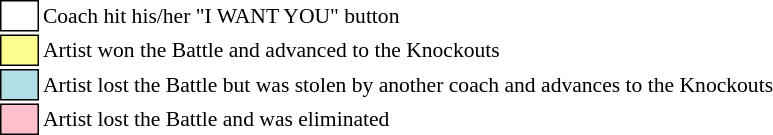<table class="toccolours" style="font-size: 90%; white-space: nowrap;">
<tr>
<td style="background:white; border:1px solid black;"> <strong></strong> </td>
<td>Coach hit his/her "I WANT YOU" button</td>
</tr>
<tr>
<td style="background:#fdfc8f; border:1px solid black;">      </td>
<td>Artist won the Battle and advanced to the Knockouts</td>
</tr>
<tr>
<td style="background:#b0e0e6; border:1px solid black;">      </td>
<td>Artist lost the Battle but was stolen by another coach and advances to the Knockouts</td>
</tr>
<tr>
<td style="background:pink; border:1px solid black;">      </td>
<td>Artist lost the Battle and was eliminated</td>
</tr>
</table>
